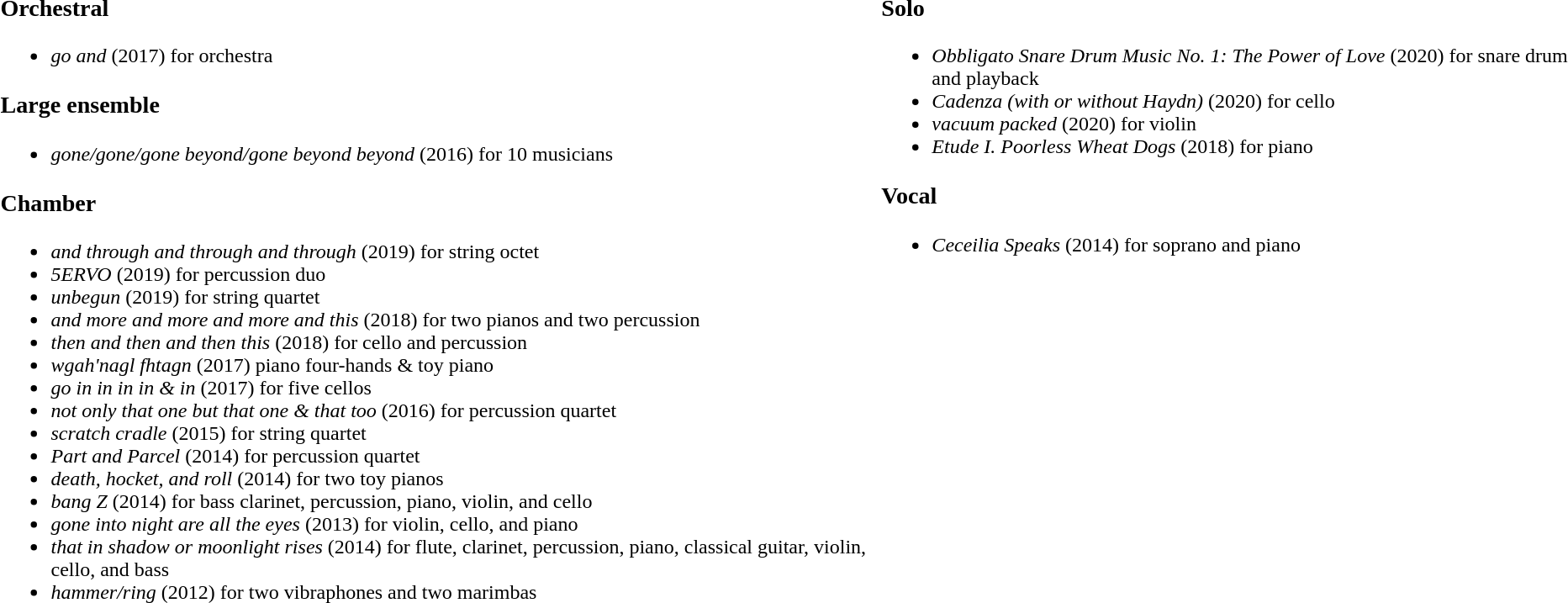<table>
<tr>
<td valign="top"><br><h3>Orchestral</h3><ul><li><em>go and</em> (2017) for orchestra</li></ul><h3>Large ensemble</h3><ul><li><em>gone/gone/gone beyond/gone beyond beyond</em> (2016) for 10 musicians</li></ul><h3>Chamber</h3><ul><li><em>and through and through and through</em> (2019) for string octet</li><li><em>5ERVO</em> (2019) for percussion duo</li><li><em>unbegun</em> (2019) for string quartet</li><li><em>and more and more and more and this</em> (2018) for two pianos and two percussion</li><li><em>then and then and then this</em> (2018) for cello and percussion</li><li><em>wgah'nagl fhtagn</em> (2017) piano four-hands & toy piano</li><li><em>go in in in in & in</em> (2017) for five cellos</li><li><em>not only that one but that one & that too</em> (2016) for percussion quartet</li><li><em>scratch cradle</em> (2015) for string quartet</li><li><em>Part and Parcel</em> (2014) for percussion quartet</li><li><em>death, hocket, and roll</em> (2014) for two toy pianos</li><li><em>bang Z</em> (2014) for bass clarinet, percussion, piano, violin, and cello</li><li><em>gone into night are all the eyes</em> (2013) for violin, cello, and piano</li><li><em>that in shadow or moonlight rises</em> (2014) for flute, clarinet, percussion, piano, classical guitar, violin, cello, and bass</li><li><em>hammer/ring</em> (2012) for two vibraphones and two marimbas</li></ul></td>
<td valign="top"><br><h3>Solo</h3><ul><li><em>Obbligato Snare Drum Music No. 1: The Power of Love</em> (2020) for snare drum and playback</li><li><em>Cadenza (with or without Haydn)</em> (2020) for cello</li><li><em>vacuum packed</em> (2020) for violin</li><li><em>Etude I. Poorless Wheat Dogs</em> (2018) for piano</li></ul><h3>Vocal</h3><ul><li><em>Ceceilia Speaks</em> (2014) for soprano and piano</li></ul></td>
</tr>
</table>
